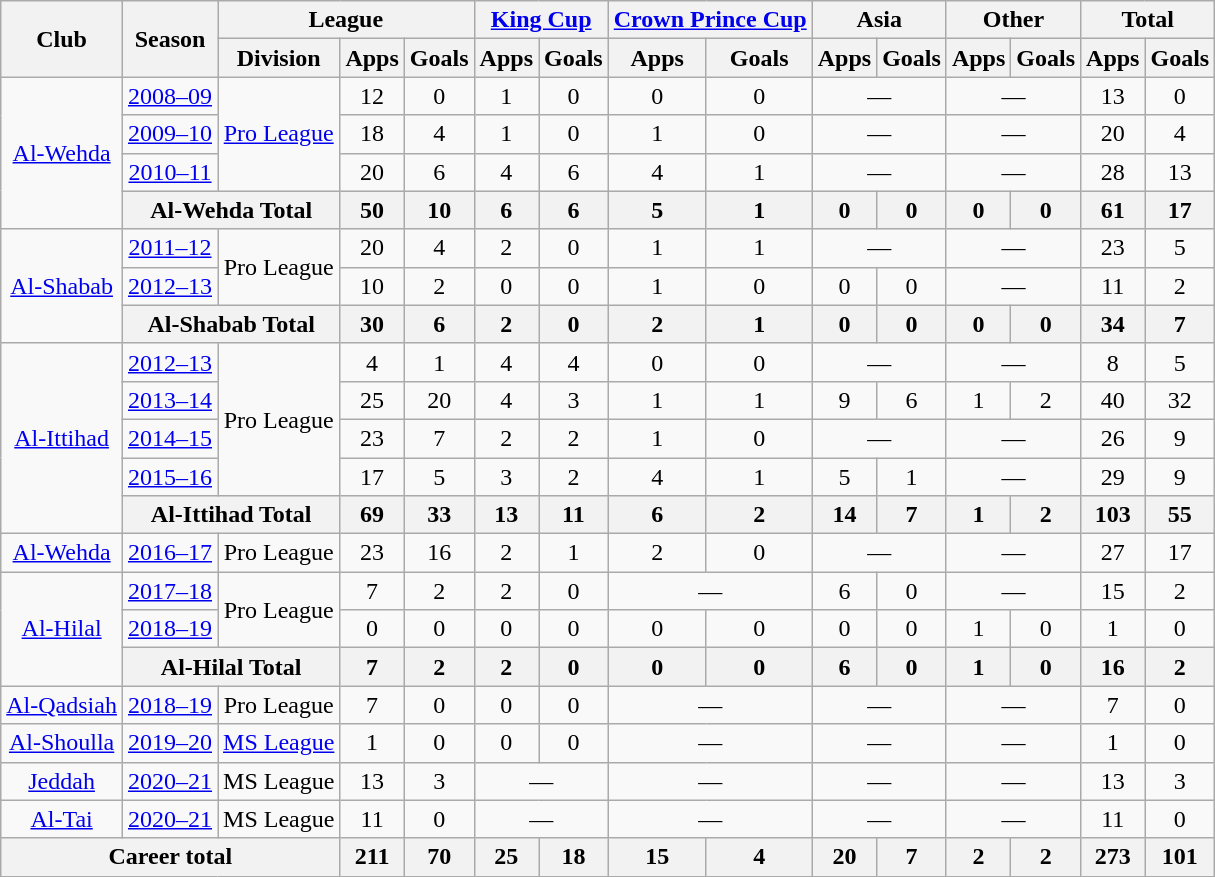<table class="wikitable" style="text-align: center;">
<tr>
<th rowspan="2">Club</th>
<th rowspan="2">Season</th>
<th colspan="3">League</th>
<th colspan="2"><a href='#'>King Cup</a></th>
<th colspan="2"><a href='#'>Crown Prince Cup</a> </th>
<th colspan="2">Asia</th>
<th colspan="2">Other</th>
<th colspan="2">Total</th>
</tr>
<tr>
<th>Division</th>
<th>Apps</th>
<th>Goals</th>
<th>Apps</th>
<th>Goals</th>
<th>Apps</th>
<th>Goals</th>
<th>Apps</th>
<th>Goals</th>
<th>Apps</th>
<th>Goals</th>
<th>Apps</th>
<th>Goals</th>
</tr>
<tr>
<td rowspan="4"><a href='#'>Al-Wehda</a></td>
<td><a href='#'>2008–09</a></td>
<td rowspan=3><a href='#'>Pro League</a></td>
<td>12</td>
<td>0</td>
<td>1</td>
<td>0</td>
<td>0</td>
<td>0</td>
<td colspan=2>—</td>
<td colspan=2>—</td>
<td>13</td>
<td>0</td>
</tr>
<tr>
<td><a href='#'>2009–10</a></td>
<td>18</td>
<td>4</td>
<td>1</td>
<td>0</td>
<td>1</td>
<td>0</td>
<td colspan=2>—</td>
<td colspan=2>—</td>
<td>20</td>
<td>4</td>
</tr>
<tr>
<td><a href='#'>2010–11</a></td>
<td>20</td>
<td>6</td>
<td>4</td>
<td>6</td>
<td>4</td>
<td>1</td>
<td colspan=2>—</td>
<td colspan=2>—</td>
<td>28</td>
<td>13</td>
</tr>
<tr>
<th colspan=2>Al-Wehda Total</th>
<th>50</th>
<th>10</th>
<th>6</th>
<th>6</th>
<th>5</th>
<th>1</th>
<th>0</th>
<th>0</th>
<th>0</th>
<th>0</th>
<th>61</th>
<th>17</th>
</tr>
<tr>
<td rowspan="3"><a href='#'>Al-Shabab</a></td>
<td><a href='#'>2011–12</a></td>
<td rowspan=2>Pro League</td>
<td>20</td>
<td>4</td>
<td>2</td>
<td>0</td>
<td>1</td>
<td>1</td>
<td colspan=2>—</td>
<td colspan=2>—</td>
<td>23</td>
<td>5</td>
</tr>
<tr>
<td><a href='#'>2012–13</a></td>
<td>10</td>
<td>2</td>
<td>0</td>
<td>0</td>
<td>1</td>
<td>0</td>
<td>0</td>
<td>0</td>
<td colspan=2>—</td>
<td>11</td>
<td>2</td>
</tr>
<tr>
<th colspan=2>Al-Shabab Total</th>
<th>30</th>
<th>6</th>
<th>2</th>
<th>0</th>
<th>2</th>
<th>1</th>
<th>0</th>
<th>0</th>
<th>0</th>
<th>0</th>
<th>34</th>
<th>7</th>
</tr>
<tr>
<td rowspan="5"><a href='#'>Al-Ittihad</a></td>
<td><a href='#'>2012–13</a></td>
<td rowspan=4>Pro League</td>
<td>4</td>
<td>1</td>
<td>4</td>
<td>4</td>
<td>0</td>
<td>0</td>
<td colspan=2>—</td>
<td colspan=2>—</td>
<td>8</td>
<td>5</td>
</tr>
<tr>
<td><a href='#'>2013–14</a></td>
<td>25</td>
<td>20</td>
<td>4</td>
<td>3</td>
<td>1</td>
<td>1</td>
<td>9</td>
<td>6</td>
<td>1</td>
<td>2</td>
<td>40</td>
<td>32</td>
</tr>
<tr>
<td><a href='#'>2014–15</a></td>
<td>23</td>
<td>7</td>
<td>2</td>
<td>2</td>
<td>1</td>
<td>0</td>
<td colspan=2>—</td>
<td colspan=2>—</td>
<td>26</td>
<td>9</td>
</tr>
<tr>
<td><a href='#'>2015–16</a></td>
<td>17</td>
<td>5</td>
<td>3</td>
<td>2</td>
<td>4</td>
<td>1</td>
<td>5</td>
<td>1</td>
<td colspan=2>—</td>
<td>29</td>
<td>9</td>
</tr>
<tr>
<th colspan=2>Al-Ittihad Total</th>
<th>69</th>
<th>33</th>
<th>13</th>
<th>11</th>
<th>6</th>
<th>2</th>
<th>14</th>
<th>7</th>
<th>1</th>
<th>2</th>
<th>103</th>
<th>55</th>
</tr>
<tr>
<td rowspan="1"><a href='#'>Al-Wehda</a></td>
<td><a href='#'>2016–17</a></td>
<td rowspan=1>Pro League</td>
<td>23</td>
<td>16</td>
<td>2</td>
<td>1</td>
<td>2</td>
<td>0</td>
<td colspan=2>—</td>
<td colspan=2>—</td>
<td>27</td>
<td>17</td>
</tr>
<tr>
<td rowspan="3"><a href='#'>Al-Hilal</a></td>
<td><a href='#'>2017–18</a></td>
<td rowspan=2>Pro League</td>
<td>7</td>
<td>2</td>
<td>2</td>
<td>0</td>
<td colspan=2>—</td>
<td>6</td>
<td>0</td>
<td colspan=2>—</td>
<td>15</td>
<td>2</td>
</tr>
<tr>
<td><a href='#'>2018–19</a></td>
<td>0</td>
<td>0</td>
<td>0</td>
<td>0</td>
<td>0</td>
<td>0</td>
<td>0</td>
<td>0</td>
<td>1</td>
<td>0</td>
<td>1</td>
<td>0</td>
</tr>
<tr>
<th colspan=2>Al-Hilal Total</th>
<th>7</th>
<th>2</th>
<th>2</th>
<th>0</th>
<th>0</th>
<th>0</th>
<th>6</th>
<th>0</th>
<th>1</th>
<th>0</th>
<th>16</th>
<th>2</th>
</tr>
<tr>
<td rowspan="1"><a href='#'>Al-Qadsiah</a></td>
<td><a href='#'>2018–19</a></td>
<td rowspan=1>Pro League</td>
<td>7</td>
<td>0</td>
<td>0</td>
<td>0</td>
<td colspan=2>—</td>
<td colspan=2>—</td>
<td colspan=2>—</td>
<td>7</td>
<td>0</td>
</tr>
<tr>
<td rowspan="1"><a href='#'>Al-Shoulla</a></td>
<td><a href='#'>2019–20</a></td>
<td rowspan=1><a href='#'>MS League</a></td>
<td>1</td>
<td>0</td>
<td>0</td>
<td>0</td>
<td colspan=2>—</td>
<td colspan=2>—</td>
<td colspan=2>—</td>
<td>1</td>
<td>0</td>
</tr>
<tr>
<td rowspan="1"><a href='#'>Jeddah</a></td>
<td><a href='#'>2020–21</a></td>
<td rowspan=1>MS League</td>
<td>13</td>
<td>3</td>
<td colspan=2>—</td>
<td colspan=2>—</td>
<td colspan=2>—</td>
<td colspan=2>—</td>
<td>13</td>
<td>3</td>
</tr>
<tr>
<td rowspan="1"><a href='#'>Al-Tai</a></td>
<td><a href='#'>2020–21</a></td>
<td rowspan=1>MS League</td>
<td>11</td>
<td>0</td>
<td colspan=2>—</td>
<td colspan=2>—</td>
<td colspan=2>—</td>
<td colspan=2>—</td>
<td>11</td>
<td>0</td>
</tr>
<tr>
<th colspan=3>Career total</th>
<th>211</th>
<th>70</th>
<th>25</th>
<th>18</th>
<th>15</th>
<th>4</th>
<th>20</th>
<th>7</th>
<th>2</th>
<th>2</th>
<th>273</th>
<th>101</th>
</tr>
</table>
